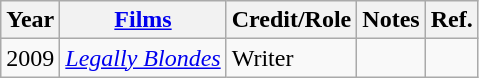<table class="wikitable sortable">
<tr>
<th>Year</th>
<th><a href='#'>Films</a></th>
<th>Credit/Role</th>
<th>Notes</th>
<th>Ref.</th>
</tr>
<tr>
<td>2009</td>
<td><em><a href='#'>Legally Blondes</a></em></td>
<td>Writer</td>
<td></td>
<td></td>
</tr>
</table>
